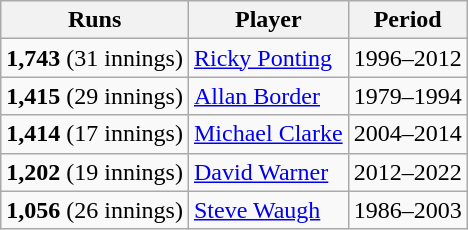<table class="wikitable">
<tr>
<th>Runs</th>
<th>Player</th>
<th>Period</th>
</tr>
<tr>
<td><strong>1,743</strong> (31 innings)</td>
<td> <a href='#'>Ricky Ponting</a></td>
<td>1996–2012</td>
</tr>
<tr>
<td><strong>1,415</strong> (29 innings)</td>
<td> <a href='#'>Allan Border</a></td>
<td>1979–1994</td>
</tr>
<tr>
<td><strong>1,414</strong> (17 innings)</td>
<td> <a href='#'>Michael Clarke</a></td>
<td>2004–2014</td>
</tr>
<tr>
<td><strong>1,202</strong> (19 innings)</td>
<td> <a href='#'>David Warner</a></td>
<td>2012–2022</td>
</tr>
<tr>
<td><strong>1,056</strong> (26 innings)</td>
<td> <a href='#'>Steve Waugh</a></td>
<td>1986–2003</td>
</tr>
</table>
